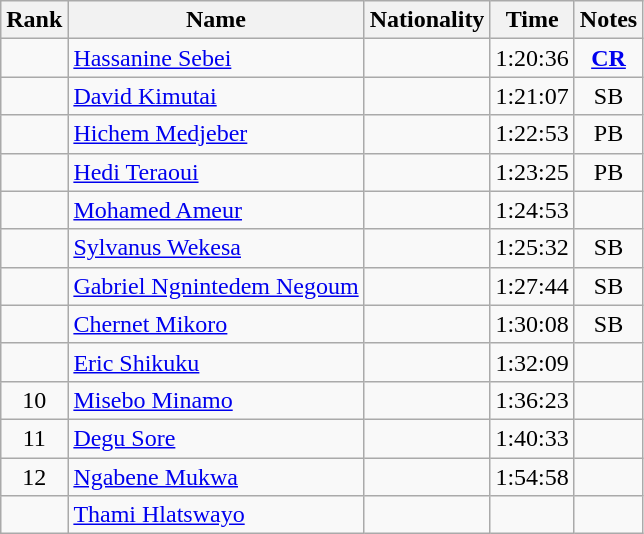<table class="wikitable sortable" style="text-align:center">
<tr>
<th>Rank</th>
<th>Name</th>
<th>Nationality</th>
<th>Time</th>
<th>Notes</th>
</tr>
<tr>
<td></td>
<td align=left><a href='#'>Hassanine Sebei</a></td>
<td align=left></td>
<td>1:20:36</td>
<td><strong><a href='#'>CR</a></strong></td>
</tr>
<tr>
<td></td>
<td align=left><a href='#'>David Kimutai</a></td>
<td align=left></td>
<td>1:21:07</td>
<td>SB</td>
</tr>
<tr>
<td></td>
<td align=left><a href='#'>Hichem Medjeber</a></td>
<td align=left></td>
<td>1:22:53</td>
<td>PB</td>
</tr>
<tr>
<td></td>
<td align=left><a href='#'>Hedi Teraoui</a></td>
<td align=left></td>
<td>1:23:25</td>
<td>PB</td>
</tr>
<tr>
<td></td>
<td align=left><a href='#'>Mohamed Ameur</a></td>
<td align=left></td>
<td>1:24:53</td>
<td></td>
</tr>
<tr>
<td></td>
<td align=left><a href='#'>Sylvanus Wekesa</a></td>
<td align=left></td>
<td>1:25:32</td>
<td>SB</td>
</tr>
<tr>
<td></td>
<td align=left><a href='#'>Gabriel Ngnintedem Negoum</a></td>
<td align=left></td>
<td>1:27:44</td>
<td>SB</td>
</tr>
<tr>
<td></td>
<td align=left><a href='#'>Chernet Mikoro</a></td>
<td align=left></td>
<td>1:30:08</td>
<td>SB</td>
</tr>
<tr>
<td></td>
<td align=left><a href='#'>Eric Shikuku</a></td>
<td align=left></td>
<td>1:32:09</td>
<td></td>
</tr>
<tr>
<td>10</td>
<td align=left><a href='#'>Misebo Minamo</a></td>
<td align=left></td>
<td>1:36:23</td>
<td></td>
</tr>
<tr>
<td>11</td>
<td align=left><a href='#'>Degu Sore</a></td>
<td align=left></td>
<td>1:40:33</td>
<td></td>
</tr>
<tr>
<td>12</td>
<td align=left><a href='#'>Ngabene Mukwa</a></td>
<td align=left></td>
<td>1:54:58</td>
<td></td>
</tr>
<tr>
<td></td>
<td align=left><a href='#'>Thami Hlatswayo</a></td>
<td align=left></td>
<td></td>
<td></td>
</tr>
</table>
